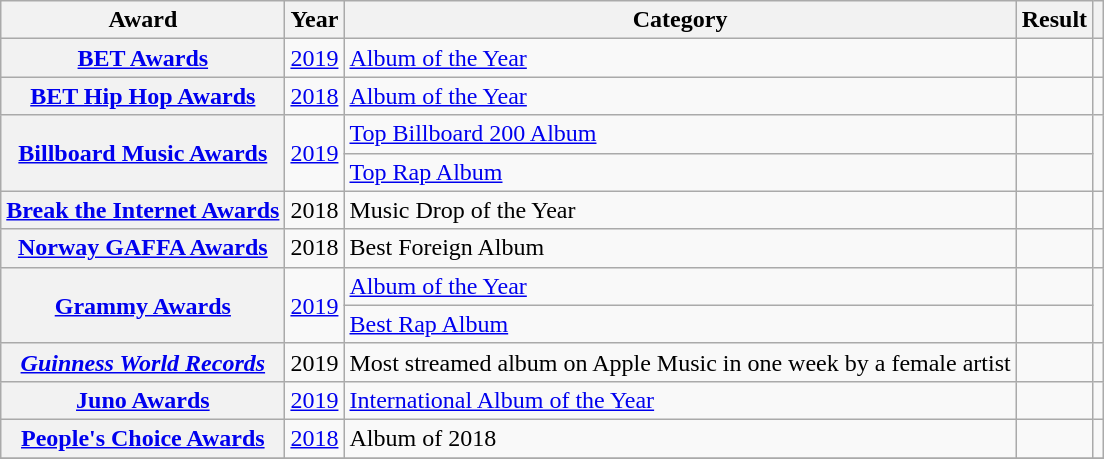<table class="wikitable sortable plainrowheaders">
<tr>
<th scope="col">Award</th>
<th scope="col">Year</th>
<th scope="col">Category</th>
<th scope="col">Result</th>
<th scope="col" class="unsortable"></th>
</tr>
<tr>
<th scope="row"><a href='#'>BET Awards</a></th>
<td><a href='#'>2019</a></td>
<td><a href='#'>Album of the Year</a></td>
<td></td>
<td style="text-align:center;"></td>
</tr>
<tr>
<th scope="row"><a href='#'>BET Hip Hop Awards</a></th>
<td><a href='#'>2018</a></td>
<td><a href='#'>Album of the Year</a></td>
<td></td>
<td style="text-align:center;"></td>
</tr>
<tr>
<th scope="row" rowspan="2"><a href='#'>Billboard Music Awards</a></th>
<td rowspan="2"><a href='#'>2019</a></td>
<td><a href='#'>Top Billboard 200 Album</a></td>
<td></td>
<td style="text-align:center;" rowspan="2"></td>
</tr>
<tr>
<td><a href='#'>Top Rap Album</a></td>
<td></td>
</tr>
<tr>
<th scope="row"><a href='#'>Break the Internet Awards</a></th>
<td>2018</td>
<td>Music Drop of the Year</td>
<td></td>
<td style="text-align:center;"></td>
</tr>
<tr>
<th scope="row"><a href='#'>Norway GAFFA Awards</a></th>
<td>2018</td>
<td>Best Foreign Album</td>
<td></td>
<td style="text-align:center;"></td>
</tr>
<tr>
<th scope="row" rowspan="2"><a href='#'>Grammy Awards</a></th>
<td rowspan="2"><a href='#'>2019</a></td>
<td><a href='#'>Album of the Year</a></td>
<td></td>
<td style="text-align:center;" rowspan="2"></td>
</tr>
<tr>
<td><a href='#'>Best Rap Album</a></td>
<td></td>
</tr>
<tr>
<th scope="row"><em><a href='#'>Guinness World Records</a></em></th>
<td>2019</td>
<td>Most streamed album on Apple Music in one week by a female artist</td>
<td></td>
<td style="text-align:center"></td>
</tr>
<tr>
<th scope="row"><a href='#'>Juno Awards</a></th>
<td><a href='#'>2019</a></td>
<td><a href='#'>International Album of the Year</a></td>
<td></td>
<td style="text-align:center;"></td>
</tr>
<tr>
<th scope="row"><a href='#'>People's Choice Awards</a></th>
<td><a href='#'>2018</a></td>
<td>Album of 2018</td>
<td></td>
<td style="text-align:center;"></td>
</tr>
<tr>
</tr>
</table>
